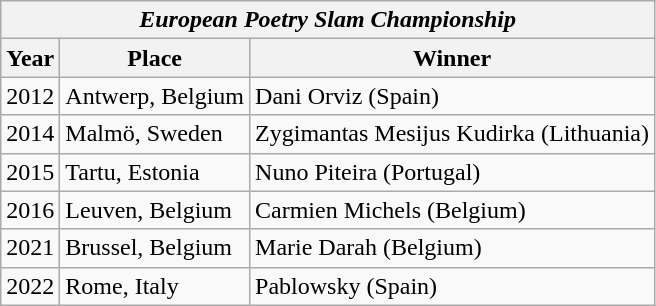<table class="wikitable">
<tr>
<th colspan="3"><em>European Poetry Slam Championship</em></th>
</tr>
<tr>
<th>Year</th>
<th>Place</th>
<th>Winner</th>
</tr>
<tr>
<td>2012</td>
<td>Antwerp, Belgium</td>
<td>Dani Orviz (Spain)</td>
</tr>
<tr>
<td>2014</td>
<td>Malmö, Sweden</td>
<td>Zygimantas Mesijus Kudirka (Lithuania)</td>
</tr>
<tr>
<td>2015</td>
<td>Tartu, Estonia</td>
<td>Nuno Piteira (Portugal)</td>
</tr>
<tr>
<td>2016</td>
<td>Leuven, Belgium</td>
<td>Carmien Michels (Belgium)</td>
</tr>
<tr>
<td>2021</td>
<td>Brussel, Belgium</td>
<td>Marie Darah (Belgium)</td>
</tr>
<tr>
<td>2022</td>
<td>Rome, Italy</td>
<td>Pablowsky (Spain)</td>
</tr>
</table>
